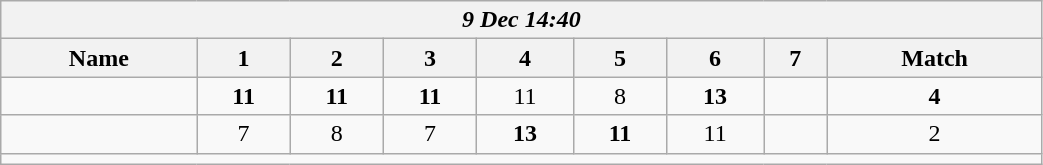<table class=wikitable style="text-align:center; width: 55%">
<tr>
<th colspan=17><em> 9 Dec 14:40</em></th>
</tr>
<tr>
<th>Name</th>
<th>1</th>
<th>2</th>
<th>3</th>
<th>4</th>
<th>5</th>
<th>6</th>
<th>7</th>
<th>Match</th>
</tr>
<tr>
<td style="text-align:left;"><strong></strong></td>
<td><strong>11</strong></td>
<td><strong>11</strong></td>
<td><strong>11</strong></td>
<td>11</td>
<td>8</td>
<td><strong>13</strong></td>
<td></td>
<td><strong>4</strong></td>
</tr>
<tr>
<td style="text-align:left;"></td>
<td>7</td>
<td>8</td>
<td>7</td>
<td><strong>13</strong></td>
<td><strong>11</strong></td>
<td>11</td>
<td></td>
<td>2</td>
</tr>
<tr>
<td colspan=17></td>
</tr>
</table>
